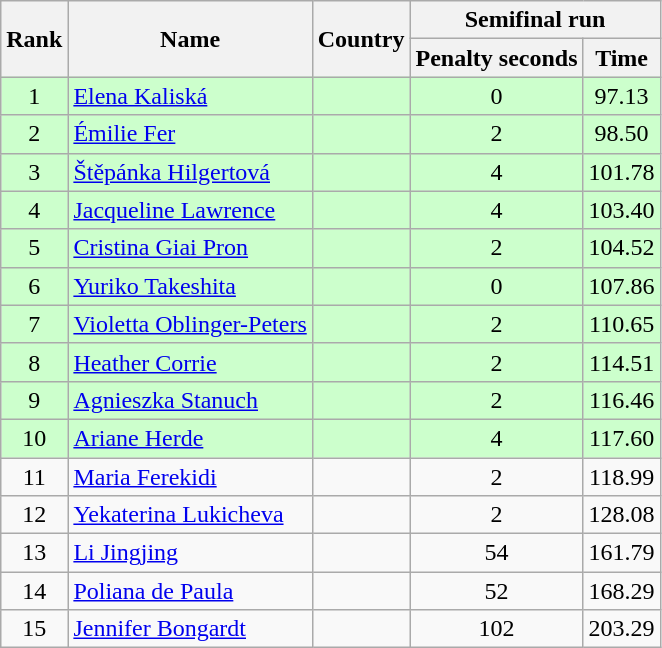<table class="wikitable sortable" style="text-align:center">
<tr>
<th rowspan=2>Rank</th>
<th rowspan=2>Name</th>
<th rowspan=2>Country</th>
<th colspan=2>Semifinal run</th>
</tr>
<tr>
<th>Penalty seconds</th>
<th>Time</th>
</tr>
<tr align=center style="background:#ccffcc;">
<td>1</td>
<td align=left><a href='#'>Elena Kaliská</a></td>
<td></td>
<td>0</td>
<td>97.13</td>
</tr>
<tr align=center style="background:#ccffcc;">
<td>2</td>
<td align=left><a href='#'>Émilie Fer</a></td>
<td></td>
<td>2</td>
<td>98.50</td>
</tr>
<tr align=center style="background:#ccffcc;">
<td>3</td>
<td align=left><a href='#'>Štěpánka Hilgertová</a></td>
<td></td>
<td>4</td>
<td>101.78</td>
</tr>
<tr align=center style="background:#ccffcc;">
<td>4</td>
<td align=left><a href='#'>Jacqueline Lawrence</a></td>
<td></td>
<td>4</td>
<td>103.40</td>
</tr>
<tr align=center style="background:#ccffcc;">
<td>5</td>
<td align=left><a href='#'>Cristina Giai Pron</a></td>
<td></td>
<td>2</td>
<td>104.52</td>
</tr>
<tr align=center style="background:#ccffcc;">
<td>6</td>
<td align=left><a href='#'>Yuriko Takeshita</a></td>
<td></td>
<td>0</td>
<td>107.86</td>
</tr>
<tr align=center style="background:#ccffcc;">
<td>7</td>
<td align=left><a href='#'>Violetta Oblinger-Peters</a></td>
<td></td>
<td>2</td>
<td>110.65</td>
</tr>
<tr align=center style="background:#ccffcc;">
<td>8</td>
<td align=left><a href='#'>Heather Corrie</a></td>
<td></td>
<td>2</td>
<td>114.51</td>
</tr>
<tr align=center style="background:#ccffcc;">
<td>9</td>
<td align=left><a href='#'>Agnieszka Stanuch</a></td>
<td></td>
<td>2</td>
<td>116.46</td>
</tr>
<tr align=center style="background:#ccffcc;">
<td>10</td>
<td align=left><a href='#'>Ariane Herde</a></td>
<td></td>
<td>4</td>
<td>117.60</td>
</tr>
<tr>
<td>11</td>
<td align=left><a href='#'>Maria Ferekidi</a></td>
<td></td>
<td>2</td>
<td>118.99</td>
</tr>
<tr>
<td>12</td>
<td align=left><a href='#'>Yekaterina Lukicheva</a></td>
<td></td>
<td>2</td>
<td>128.08</td>
</tr>
<tr>
<td>13</td>
<td align=left><a href='#'>Li Jingjing</a></td>
<td></td>
<td>54</td>
<td>161.79</td>
</tr>
<tr>
<td>14</td>
<td align=left><a href='#'>Poliana de Paula</a></td>
<td></td>
<td>52</td>
<td>168.29</td>
</tr>
<tr>
<td>15</td>
<td align=left><a href='#'>Jennifer Bongardt</a></td>
<td></td>
<td>102</td>
<td>203.29</td>
</tr>
</table>
